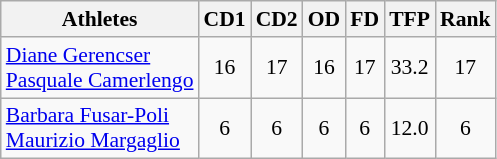<table class="wikitable" border="1" style="font-size:90%">
<tr>
<th>Athletes</th>
<th>CD1</th>
<th>CD2</th>
<th>OD</th>
<th>FD</th>
<th>TFP</th>
<th>Rank</th>
</tr>
<tr align=center>
<td align=left><a href='#'>Diane Gerencser</a><br><a href='#'>Pasquale Camerlengo</a></td>
<td>16</td>
<td>17</td>
<td>16</td>
<td>17</td>
<td>33.2</td>
<td>17</td>
</tr>
<tr align=center>
<td align=left><a href='#'>Barbara Fusar-Poli</a><br><a href='#'>Maurizio Margaglio</a></td>
<td>6</td>
<td>6</td>
<td>6</td>
<td>6</td>
<td>12.0</td>
<td>6</td>
</tr>
</table>
